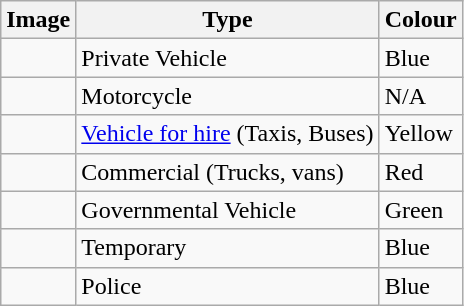<table class=wikitable>
<tr>
<th>Image</th>
<th>Type</th>
<th>Colour</th>
</tr>
<tr>
<td><br></td>
<td>Private Vehicle</td>
<td>Blue</td>
</tr>
<tr>
<td><br></td>
<td>Motorcycle</td>
<td>N/A</td>
</tr>
<tr>
<td><br></td>
<td><a href='#'>Vehicle for hire</a> (Taxis, Buses)</td>
<td>Yellow</td>
</tr>
<tr>
<td><br></td>
<td>Commercial (Trucks, vans)</td>
<td>Red</td>
</tr>
<tr>
<td><br></td>
<td>Governmental Vehicle</td>
<td>Green</td>
</tr>
<tr>
<td><br></td>
<td>Temporary</td>
<td>Blue</td>
</tr>
<tr>
<td><br></td>
<td>Police</td>
<td>Blue</td>
</tr>
</table>
